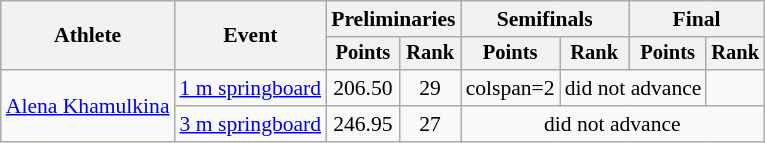<table class="wikitable" style="text-align:center; font-size:90%">
<tr>
<th rowspan=2>Athlete</th>
<th rowspan=2>Event</th>
<th colspan=2>Preliminaries</th>
<th colspan=2>Semifinals</th>
<th colspan=2>Final</th>
</tr>
<tr style="font-size:95%">
<th>Points</th>
<th>Rank</th>
<th>Points</th>
<th>Rank</th>
<th>Points</th>
<th>Rank</th>
</tr>
<tr>
<td align=left rowspan=2><a href='#'>Alena Khamulkina</a></td>
<td align=left><a href='#'>1 m springboard</a></td>
<td>206.50</td>
<td>29</td>
<td>colspan=2 </td>
<td colspan=2>did not advance</td>
</tr>
<tr>
<td align=left><a href='#'>3 m springboard</a></td>
<td>246.95</td>
<td>27</td>
<td colspan=4>did not advance</td>
</tr>
</table>
